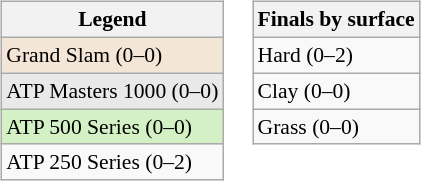<table>
<tr valign=top>
<td><br><table class=wikitable style=font-size:90%>
<tr>
<th>Legend</th>
</tr>
<tr style=background:#f3e6d7>
<td>Grand Slam (0–0)</td>
</tr>
<tr style="background:#e9e9e9">
<td>ATP Masters 1000 (0–0)</td>
</tr>
<tr style="background:#d4f1c5">
<td>ATP 500 Series (0–0)</td>
</tr>
<tr>
<td>ATP 250 Series (0–2)</td>
</tr>
</table>
</td>
<td><br><table class=wikitable style=font-size:90%>
<tr>
<th>Finals by surface</th>
</tr>
<tr>
<td>Hard (0–2)</td>
</tr>
<tr>
<td>Clay (0–0)</td>
</tr>
<tr>
<td>Grass (0–0)</td>
</tr>
</table>
</td>
</tr>
</table>
